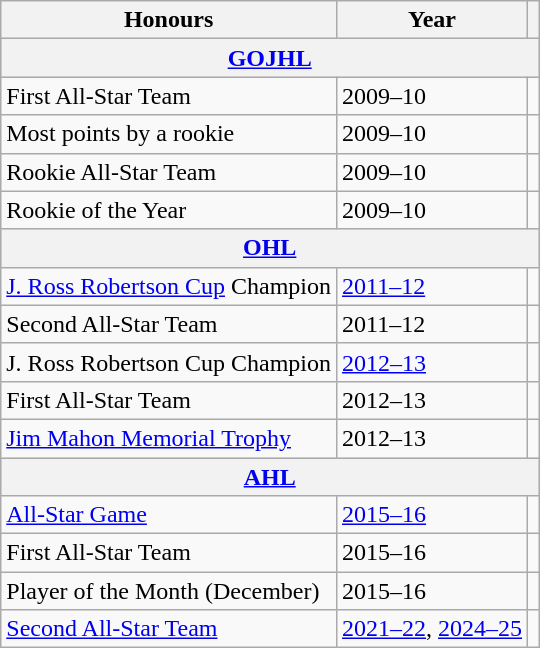<table class="wikitable">
<tr>
<th>Honours</th>
<th>Year</th>
<th></th>
</tr>
<tr ALIGN="center" bgcolor="#e0e0e0">
<th colspan="3"><a href='#'>GOJHL</a></th>
</tr>
<tr>
<td>First All-Star Team</td>
<td>2009–10</td>
<td></td>
</tr>
<tr>
<td>Most points by a rookie</td>
<td>2009–10</td>
<td></td>
</tr>
<tr>
<td>Rookie All-Star Team</td>
<td>2009–10</td>
<td></td>
</tr>
<tr>
<td>Rookie of the Year</td>
<td>2009–10</td>
<td></td>
</tr>
<tr ALIGN="center" bgcolor="#e0e0e0">
<th colspan="3"><a href='#'>OHL</a></th>
</tr>
<tr>
<td><a href='#'>J. Ross Robertson Cup</a> Champion</td>
<td><a href='#'>2011–12</a></td>
<td></td>
</tr>
<tr>
<td>Second All-Star Team</td>
<td>2011–12</td>
<td></td>
</tr>
<tr>
<td>J. Ross Robertson Cup Champion</td>
<td><a href='#'>2012–13</a></td>
<td></td>
</tr>
<tr>
<td>First All-Star Team</td>
<td>2012–13</td>
<td></td>
</tr>
<tr>
<td><a href='#'>Jim Mahon Memorial Trophy</a></td>
<td>2012–13</td>
<td></td>
</tr>
<tr ALIGN="center" bgcolor="#e0e0e0">
<th colspan="3"><a href='#'>AHL</a></th>
</tr>
<tr>
<td><a href='#'>All-Star Game</a></td>
<td><a href='#'>2015–16</a></td>
<td></td>
</tr>
<tr>
<td>First All-Star Team</td>
<td>2015–16</td>
<td></td>
</tr>
<tr>
<td>Player of the Month (December)</td>
<td>2015–16</td>
<td></td>
</tr>
<tr>
<td><a href='#'>Second All-Star Team</a></td>
<td><a href='#'>2021–22</a>, <a href='#'>2024–25</a></td>
<td></td>
</tr>
</table>
